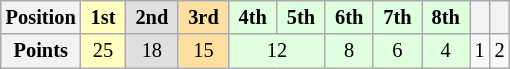<table class="wikitable" style="font-size:85%; text-align:center">
<tr>
<th>Position</th>
<th style="background:#ffffbf;"> <strong>1st</strong> </th>
<th style="background:#dfdfdf;"> <strong>2nd</strong> </th>
<th style="background:#ffdf9f;"> <strong>3rd</strong> </th>
<th style="background:#dfffdf;"> <strong>4th</strong> </th>
<th style="background:#dfffdf;"> <strong>5th</strong> </th>
<th style="background:#dfffdf;"> <strong>6th</strong> </th>
<th style="background:#dfffdf;"> <strong>7th</strong> </th>
<th style="background:#dfffdf;"> <strong>8th</strong> </th>
<th> <strong></strong> </th>
<th> <strong></strong> </th>
</tr>
<tr>
<th>Points</th>
<td style="background:#ffffbf;">25</td>
<td style="background:#dfdfdf;">18</td>
<td style="background:#ffdf9f;">15</td>
<td colspan="2" style="background:#dfffdf;">12</td>
<td style="background:#dfffdf;">8</td>
<td style="background:#dfffdf;">6</td>
<td style="background:#dfffdf;">4</td>
<td>1</td>
<td>2</td>
</tr>
</table>
